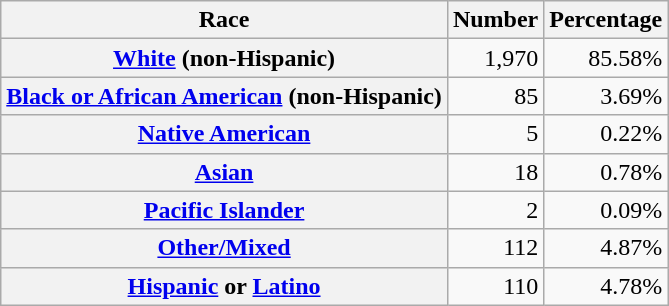<table class="wikitable" style="text-align:right">
<tr>
<th scope="col">Race</th>
<th scope="col">Number</th>
<th scope="col">Percentage</th>
</tr>
<tr>
<th scope="row"><a href='#'>White</a> (non-Hispanic)</th>
<td>1,970</td>
<td>85.58%</td>
</tr>
<tr>
<th scope="row"><a href='#'>Black or African American</a> (non-Hispanic)</th>
<td>85</td>
<td>3.69%</td>
</tr>
<tr>
<th scope="row"><a href='#'>Native American</a></th>
<td>5</td>
<td>0.22%</td>
</tr>
<tr>
<th scope="row"><a href='#'>Asian</a></th>
<td>18</td>
<td>0.78%</td>
</tr>
<tr>
<th scope="row"><a href='#'>Pacific Islander</a></th>
<td>2</td>
<td>0.09%</td>
</tr>
<tr>
<th scope="row"><a href='#'>Other/Mixed</a></th>
<td>112</td>
<td>4.87%</td>
</tr>
<tr>
<th scope="row"><a href='#'>Hispanic</a> or <a href='#'>Latino</a></th>
<td>110</td>
<td>4.78%</td>
</tr>
</table>
